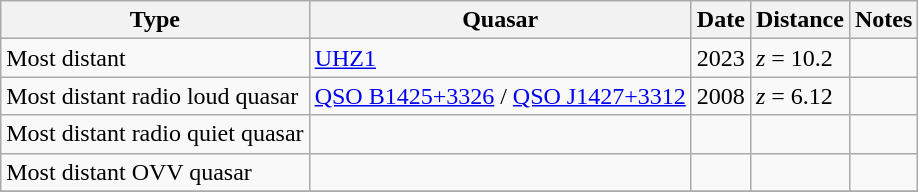<table class="wikitable" border="1">
<tr>
<th>Type</th>
<th>Quasar</th>
<th>Date</th>
<th>Distance</th>
<th>Notes</th>
</tr>
<tr>
<td>Most distant</td>
<td><a href='#'>UHZ1</a></td>
<td>2023</td>
<td><em>z</em> = 10.2</td>
<td></td>
</tr>
<tr>
<td>Most distant radio loud quasar</td>
<td><a href='#'>QSO B1425+3326</a> / <a href='#'>QSO J1427+3312</a></td>
<td>2008</td>
<td><em>z</em> = 6.12</td>
<td></td>
</tr>
<tr>
<td>Most distant radio quiet quasar</td>
<td></td>
<td></td>
<td></td>
<td></td>
</tr>
<tr>
<td>Most distant OVV quasar</td>
<td></td>
<td></td>
<td></td>
<td></td>
</tr>
<tr>
</tr>
</table>
